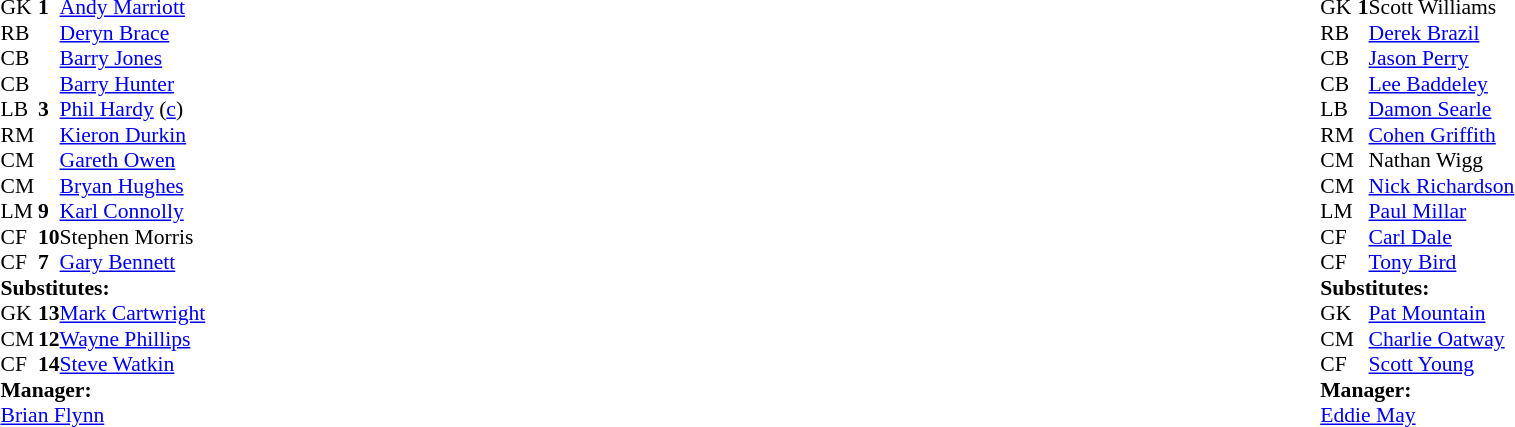<table style="width:100%">
<tr>
<td style="vertical-align:top;width:50%"><br><table style="font-size:90%" cellspacing="0" cellpadding="0">
<tr>
<th width=25></th>
</tr>
<tr>
<td>GK</td>
<td><strong>1</strong></td>
<td> <a href='#'>Andy Marriott</a></td>
</tr>
<tr>
<td>RB</td>
<td></td>
<td> <a href='#'>Deryn Brace</a></td>
</tr>
<tr>
<td>CB</td>
<td></td>
<td> <a href='#'>Barry Jones</a></td>
</tr>
<tr>
<td>CB</td>
<td></td>
<td> <a href='#'>Barry Hunter</a></td>
</tr>
<tr>
<td>LB</td>
<td><strong>3</strong></td>
<td> <a href='#'>Phil Hardy</a> (<a href='#'>c</a>)</td>
</tr>
<tr>
<td>RM</td>
<td></td>
<td> <a href='#'>Kieron Durkin</a></td>
</tr>
<tr>
<td>CM</td>
<td></td>
<td> <a href='#'>Gareth Owen</a></td>
</tr>
<tr>
<td>CM</td>
<td></td>
<td> <a href='#'>Bryan Hughes</a></td>
</tr>
<tr>
<td>LM</td>
<td><strong>9</strong></td>
<td> <a href='#'>Karl Connolly</a></td>
</tr>
<tr>
<td>CF</td>
<td><strong>10</strong></td>
<td> Stephen Morris</td>
<td></td>
<td></td>
</tr>
<tr>
<td>CF</td>
<td><strong>7</strong></td>
<td> <a href='#'>Gary Bennett</a></td>
</tr>
<tr>
<td colspan=4><strong>Substitutes:</strong></td>
</tr>
<tr>
<td>GK</td>
<td><strong>13</strong></td>
<td> <a href='#'>Mark Cartwright</a></td>
</tr>
<tr>
<td>CM</td>
<td><strong>12</strong></td>
<td> <a href='#'>Wayne Phillips</a></td>
</tr>
<tr>
<td>CF</td>
<td><strong>14</strong></td>
<td> <a href='#'>Steve Watkin</a></td>
<td></td>
<td></td>
</tr>
<tr>
<td colspan=4><strong>Manager:</strong></td>
</tr>
<tr>
<td colspan="4"> <a href='#'>Brian Flynn</a></td>
</tr>
</table>
</td>
<td style="vertical-align:top; width:50%"><br><table cellspacing="0" cellpadding="0" style="font-size:90%; margin:auto">
<tr>
<th width=25></th>
</tr>
<tr>
<td>GK</td>
<td><strong>1</strong></td>
<td> Scott Williams</td>
</tr>
<tr>
<td>RB</td>
<td></td>
<td> <a href='#'>Derek Brazil</a></td>
</tr>
<tr>
<td>CB</td>
<td></td>
<td> <a href='#'>Jason Perry</a></td>
</tr>
<tr>
<td>CB</td>
<td></td>
<td> <a href='#'>Lee Baddeley</a></td>
</tr>
<tr>
<td>LB</td>
<td></td>
<td> <a href='#'>Damon Searle</a></td>
</tr>
<tr>
<td>RM</td>
<td></td>
<td> <a href='#'>Cohen Griffith</a></td>
</tr>
<tr>
<td>CM</td>
<td></td>
<td> Nathan Wigg</td>
</tr>
<tr>
<td>CM</td>
<td></td>
<td> <a href='#'>Nick Richardson</a></td>
</tr>
<tr>
<td>LM</td>
<td></td>
<td> <a href='#'>Paul Millar</a></td>
<td></td>
<td></td>
</tr>
<tr>
<td>CF</td>
<td></td>
<td> <a href='#'>Carl Dale</a></td>
</tr>
<tr>
<td>CF</td>
<td></td>
<td> <a href='#'>Tony Bird</a></td>
<td></td>
<td></td>
</tr>
<tr>
<td colspan=4><strong>Substitutes:</strong></td>
</tr>
<tr>
<td>GK</td>
<td></td>
<td> <a href='#'>Pat Mountain</a></td>
</tr>
<tr>
<td>CM</td>
<td></td>
<td> <a href='#'>Charlie Oatway</a></td>
<td></td>
<td></td>
</tr>
<tr>
<td>CF</td>
<td></td>
<td> <a href='#'>Scott Young</a></td>
<td></td>
<td></td>
</tr>
<tr>
<td colspan=4><strong>Manager:</strong></td>
</tr>
<tr>
<td colspan="4"> <a href='#'>Eddie May</a></td>
</tr>
</table>
</td>
</tr>
</table>
